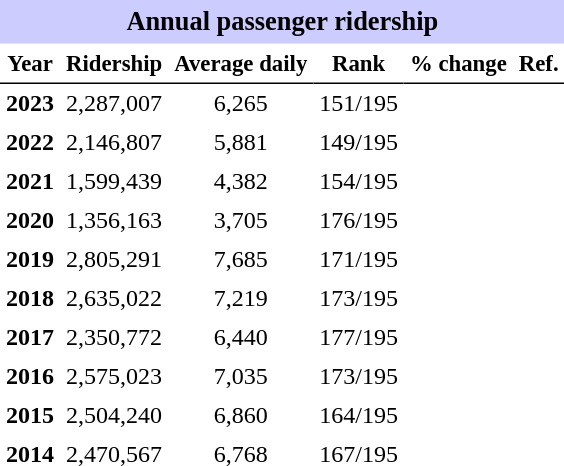<table class="toccolours" cellpadding="4" cellspacing="0" style="text-align:right;">
<tr>
<th colspan="6"  style="background-color:#ccf; background-color:#ccf; font-size:110%; text-align:center;">Annual passenger ridership</th>
</tr>
<tr style="font-size:95%; text-align:center">
<th style="border-bottom:1px solid black">Year</th>
<th style="border-bottom:1px solid black">Ridership</th>
<th style="border-bottom:1px solid black">Average daily</th>
<th style="border-bottom:1px solid black">Rank</th>
<th style="border-bottom:1px solid black">% change</th>
<th style="border-bottom:1px solid black">Ref.</th>
</tr>
<tr style="text-align:center;">
<td><strong>2023</strong></td>
<td>2,287,007</td>
<td>6,265</td>
<td>151/195</td>
<td></td>
<td></td>
</tr>
<tr style="text-align:center;">
<td><strong>2022</strong></td>
<td>2,146,807</td>
<td>5,881</td>
<td>149/195</td>
<td></td>
<td></td>
</tr>
<tr style="text-align:center;">
<td><strong>2021</strong></td>
<td>1,599,439</td>
<td>4,382</td>
<td>154/195</td>
<td></td>
<td></td>
</tr>
<tr style="text-align:center;">
<td><strong>2020</strong></td>
<td>1,356,163</td>
<td>3,705</td>
<td>176/195</td>
<td></td>
<td></td>
</tr>
<tr style="text-align:center;">
<td><strong>2019</strong></td>
<td>2,805,291</td>
<td>7,685</td>
<td>171/195</td>
<td></td>
<td></td>
</tr>
<tr style="text-align:center;">
<td><strong>2018</strong></td>
<td>2,635,022</td>
<td>7,219</td>
<td>173/195</td>
<td></td>
<td></td>
</tr>
<tr style="text-align:center;">
<td><strong>2017</strong></td>
<td>2,350,772</td>
<td>6,440</td>
<td>177/195</td>
<td></td>
<td></td>
</tr>
<tr style="text-align:center;">
<td><strong>2016</strong></td>
<td>2,575,023</td>
<td>7,035</td>
<td>173/195</td>
<td></td>
<td></td>
</tr>
<tr style="text-align:center;">
<td><strong>2015</strong></td>
<td>2,504,240</td>
<td>6,860</td>
<td>164/195</td>
<td></td>
<td></td>
</tr>
<tr style="text-align:center;">
<td><strong>2014</strong></td>
<td>2,470,567</td>
<td>6,768</td>
<td>167/195</td>
<td></td>
<td></td>
</tr>
</table>
